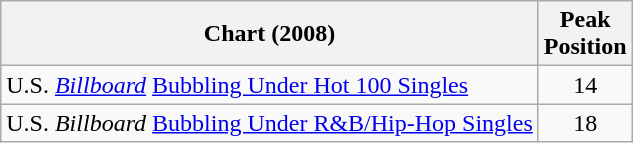<table class="wikitable">
<tr>
<th align="left">Chart (2008)</th>
<th align="left">Peak<br>Position</th>
</tr>
<tr>
<td>U.S. <a href='#'><em>Billboard</em></a> <a href='#'>Bubbling Under Hot 100 Singles</a></td>
<td align="center">14</td>
</tr>
<tr>
<td>U.S. <em>Billboard</em> <a href='#'>Bubbling Under R&B/Hip-Hop Singles</a></td>
<td align="center">18</td>
</tr>
</table>
